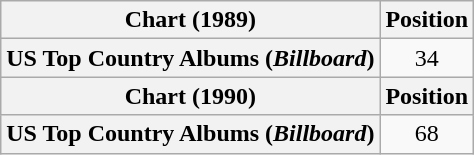<table class="wikitable plainrowheaders" style="text-align:center">
<tr>
<th scope="col">Chart (1989)</th>
<th scope="col">Position</th>
</tr>
<tr>
<th scope="row">US Top Country Albums (<em>Billboard</em>)</th>
<td>34</td>
</tr>
<tr>
<th scope="col">Chart (1990)</th>
<th scope="col">Position</th>
</tr>
<tr>
<th scope="row">US Top Country Albums (<em>Billboard</em>)</th>
<td>68</td>
</tr>
</table>
